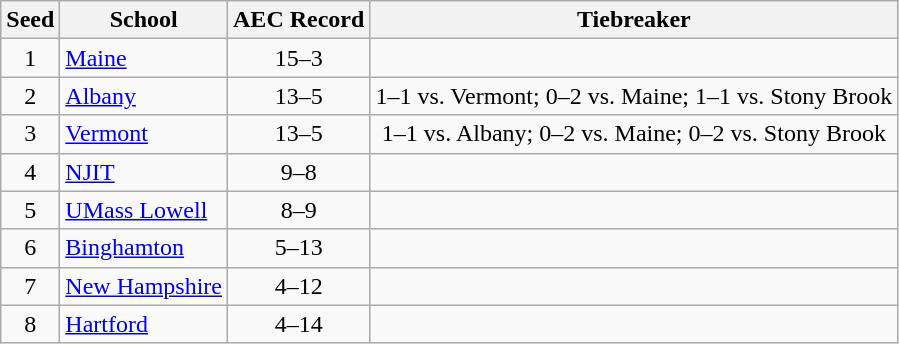<table class="wikitable" style="text-align:center">
<tr>
<th>Seed</th>
<th>School</th>
<th>AEC Record</th>
<th>Tiebreaker</th>
</tr>
<tr>
<td>1</td>
<td align="left"><a href='#'>Maine</a></td>
<td>15–3</td>
<td></td>
</tr>
<tr>
<td>2</td>
<td align="left"><a href='#'>Albany</a></td>
<td>13–5</td>
<td>1–1 vs. Vermont; 0–2 vs. Maine; 1–1 vs. Stony Brook</td>
</tr>
<tr>
<td>3</td>
<td align="left"><a href='#'>Vermont</a></td>
<td>13–5</td>
<td>1–1 vs. Albany; 0–2 vs. Maine; 0–2 vs. Stony Brook</td>
</tr>
<tr>
<td>4</td>
<td align="left"><a href='#'>NJIT</a></td>
<td>9–8</td>
<td></td>
</tr>
<tr>
<td>5</td>
<td align="left"><a href='#'>UMass Lowell</a></td>
<td>8–9</td>
<td></td>
</tr>
<tr>
<td>6</td>
<td align="left"><a href='#'>Binghamton</a></td>
<td>5–13</td>
<td></td>
</tr>
<tr>
<td>7</td>
<td align="left"><a href='#'>New Hampshire</a></td>
<td>4–12</td>
<td></td>
</tr>
<tr>
<td>8</td>
<td align="left"><a href='#'>Hartford</a></td>
<td>4–14</td>
<td></td>
</tr>
</table>
